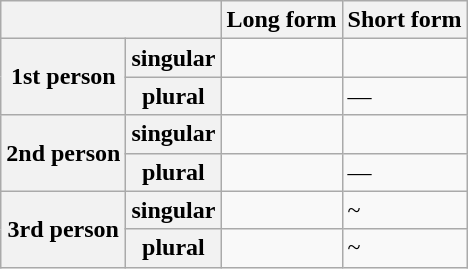<table class="wikitable">
<tr>
<th colspan=2></th>
<th>Long form</th>
<th>Short form</th>
</tr>
<tr>
<th rowspan=2>1st person</th>
<th>singular</th>
<td></td>
<td></td>
</tr>
<tr>
<th>plural</th>
<td></td>
<td>—</td>
</tr>
<tr>
<th rowspan=2>2nd person</th>
<th>singular</th>
<td></td>
<td></td>
</tr>
<tr>
<th>plural</th>
<td></td>
<td>—</td>
</tr>
<tr>
<th rowspan=2>3rd person</th>
<th>singular</th>
<td></td>
<td> ~ </td>
</tr>
<tr>
<th>plural</th>
<td></td>
<td> ~ </td>
</tr>
</table>
